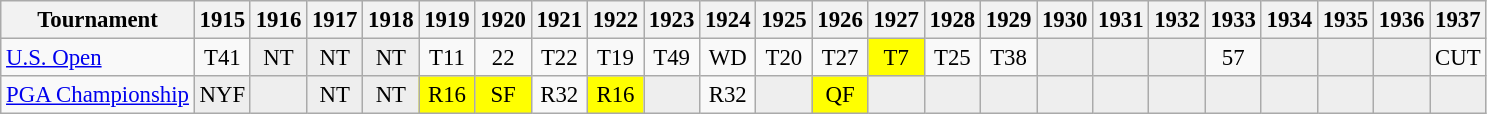<table class="wikitable" style="font-size:95%;text-align:center;">
<tr>
<th>Tournament</th>
<th>1915</th>
<th>1916</th>
<th>1917</th>
<th>1918</th>
<th>1919</th>
<th>1920</th>
<th>1921</th>
<th>1922</th>
<th>1923</th>
<th>1924</th>
<th>1925</th>
<th>1926</th>
<th>1927</th>
<th>1928</th>
<th>1929</th>
<th>1930</th>
<th>1931</th>
<th>1932</th>
<th>1933</th>
<th>1934</th>
<th>1935</th>
<th>1936</th>
<th>1937</th>
</tr>
<tr>
<td align=left><a href='#'>U.S. Open</a></td>
<td>T41</td>
<td style="background:#eeeeee;">NT</td>
<td style="background:#eeeeee;">NT</td>
<td style="background:#eeeeee;">NT</td>
<td>T11</td>
<td>22</td>
<td>T22</td>
<td>T19</td>
<td>T49</td>
<td>WD</td>
<td>T20</td>
<td>T27</td>
<td style="background:yellow;">T7</td>
<td>T25</td>
<td>T38</td>
<td style="background:#eeeeee;"></td>
<td style="background:#eeeeee;"></td>
<td style="background:#eeeeee;"></td>
<td>57</td>
<td style="background:#eeeeee;"></td>
<td style="background:#eeeeee;"></td>
<td style="background:#eeeeee;"></td>
<td>CUT</td>
</tr>
<tr>
<td align=left><a href='#'>PGA Championship</a></td>
<td style="background:#eeeeee;">NYF</td>
<td style="background:#eeeeee;"></td>
<td style="background:#eeeeee;">NT</td>
<td style="background:#eeeeee;">NT</td>
<td style="background:yellow;">R16</td>
<td style="background:yellow;">SF</td>
<td>R32</td>
<td style="background:yellow;">R16</td>
<td style="background:#eeeeee;"></td>
<td>R32</td>
<td style="background:#eeeeee;"></td>
<td style="background:yellow;">QF</td>
<td style="background:#eeeeee;"></td>
<td style="background:#eeeeee;"></td>
<td style="background:#eeeeee;"></td>
<td style="background:#eeeeee;"></td>
<td style="background:#eeeeee;"></td>
<td style="background:#eeeeee;"></td>
<td style="background:#eeeeee;"></td>
<td style="background:#eeeeee;"></td>
<td style="background:#eeeeee;"></td>
<td style="background:#eeeeee;"></td>
<td style="background:#eeeeee;"></td>
</tr>
</table>
